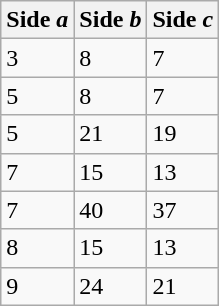<table class="wikitable">
<tr>
<th>Side <em>a</em></th>
<th>Side <em>b</em></th>
<th>Side <em>c</em></th>
</tr>
<tr>
<td>3</td>
<td>8</td>
<td>7</td>
</tr>
<tr>
<td>5</td>
<td>8</td>
<td>7</td>
</tr>
<tr>
<td>5</td>
<td>21</td>
<td>19</td>
</tr>
<tr>
<td>7</td>
<td>15</td>
<td>13</td>
</tr>
<tr>
<td>7</td>
<td>40</td>
<td>37</td>
</tr>
<tr>
<td>8</td>
<td>15</td>
<td>13</td>
</tr>
<tr>
<td>9</td>
<td>24</td>
<td>21</td>
</tr>
</table>
